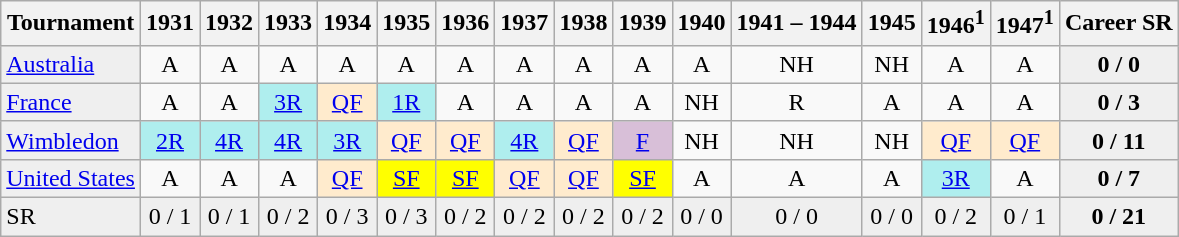<table class="wikitable">
<tr>
<th>Tournament</th>
<th>1931</th>
<th>1932</th>
<th>1933</th>
<th>1934</th>
<th>1935</th>
<th>1936</th>
<th>1937</th>
<th>1938</th>
<th>1939</th>
<th>1940</th>
<th>1941 – 1944</th>
<th>1945</th>
<th>1946<sup>1</sup></th>
<th>1947<sup>1</sup></th>
<th>Career SR</th>
</tr>
<tr>
<td style="background:#EFEFEF;"><a href='#'>Australia</a></td>
<td align="center">A</td>
<td align="center">A</td>
<td align="center">A</td>
<td align="center">A</td>
<td align="center">A</td>
<td align="center">A</td>
<td align="center">A</td>
<td align="center">A</td>
<td align="center">A</td>
<td align="center">A</td>
<td align="center">NH</td>
<td align="center">NH</td>
<td align="center">A</td>
<td align="center">A</td>
<td align="center" style="background:#EFEFEF;"><strong>0 / 0</strong></td>
</tr>
<tr>
<td style="background:#EFEFEF;"><a href='#'>France</a></td>
<td align="center">A</td>
<td align="center">A</td>
<td align="center" style="background:#afeeee;"><a href='#'>3R</a></td>
<td align="center" style="background:#ffebcd;"><a href='#'>QF</a></td>
<td align="center" style="background:#afeeee;"><a href='#'>1R</a></td>
<td align="center">A</td>
<td align="center">A</td>
<td align="center">A</td>
<td align="center">A</td>
<td align="center">NH</td>
<td align="center">R</td>
<td align="center">A</td>
<td align="center">A</td>
<td align="center">A</td>
<td align="center" style="background:#EFEFEF;"><strong>0 / 3</strong></td>
</tr>
<tr>
<td style="background:#EFEFEF;"><a href='#'>Wimbledon</a></td>
<td align="center" style="background:#afeeee;"><a href='#'>2R</a></td>
<td align="center" style="background:#afeeee;"><a href='#'>4R</a></td>
<td align="center" style="background:#afeeee;"><a href='#'>4R</a></td>
<td align="center" style="background:#afeeee;"><a href='#'>3R</a></td>
<td align="center" style="background:#ffebcd;"><a href='#'>QF</a></td>
<td align="center" style="background:#ffebcd;"><a href='#'>QF</a></td>
<td align="center" style="background:#afeeee;"><a href='#'>4R</a></td>
<td align="center" style="background:#ffebcd;"><a href='#'>QF</a></td>
<td align="center" style="background:#D8BFD8;"><a href='#'>F</a></td>
<td align="center">NH</td>
<td align="center">NH</td>
<td align="center">NH</td>
<td align="center" style="background:#ffebcd;"><a href='#'>QF</a></td>
<td align="center" style="background:#ffebcd;"><a href='#'>QF</a></td>
<td align="center" style="background:#EFEFEF;"><strong>0 / 11</strong></td>
</tr>
<tr>
<td style="background:#EFEFEF;"><a href='#'>United States</a></td>
<td align="center">A</td>
<td align="center">A</td>
<td align="center">A</td>
<td align="center" style="background:#ffebcd;"><a href='#'>QF</a></td>
<td align="center" style="background:yellow;"><a href='#'>SF</a></td>
<td align="center" style="background:yellow;"><a href='#'>SF</a></td>
<td align="center" style="background:#ffebcd;"><a href='#'>QF</a></td>
<td align="center" style="background:#ffebcd;"><a href='#'>QF</a></td>
<td align="center" style="background:yellow;"><a href='#'>SF</a></td>
<td align="center">A</td>
<td align="center">A</td>
<td align="center">A</td>
<td align="center" style="background:#afeeee;"><a href='#'>3R</a></td>
<td align="center">A</td>
<td align="center" style="background:#EFEFEF;"><strong>0 / 7</strong></td>
</tr>
<tr>
<td style="background:#EFEFEF;">SR</td>
<td align="center" style="background:#EFEFEF;">0 / 1</td>
<td align="center" style="background:#EFEFEF;">0 / 1</td>
<td align="center" style="background:#EFEFEF;">0 / 2</td>
<td align="center" style="background:#EFEFEF;">0 / 3</td>
<td align="center" style="background:#EFEFEF;">0 / 3</td>
<td align="center" style="background:#EFEFEF;">0 / 2</td>
<td align="center" style="background:#EFEFEF;">0 / 2</td>
<td align="center" style="background:#EFEFEF;">0 / 2</td>
<td align="center" style="background:#EFEFEF;">0 / 2</td>
<td align="center" style="background:#EFEFEF;">0 / 0</td>
<td align="center" style="background:#EFEFEF;">0 / 0</td>
<td align="center" style="background:#EFEFEF;">0 / 0</td>
<td align="center" style="background:#EFEFEF;">0 / 2</td>
<td align="center" style="background:#EFEFEF;">0 / 1</td>
<td align="center" style="background:#EFEFEF;"><strong>0 / 21</strong></td>
</tr>
</table>
